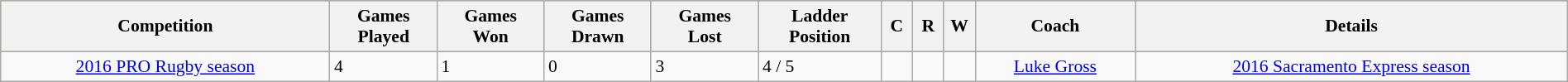<table class="wikitable" width="100%" style="font-size:90%">
<tr bgcolor=#bdb76b>
<th>Competition</th>
<th>Games<br>Played</th>
<th>Games<br>Won</th>
<th>Games<br>Drawn</th>
<th>Games<br>Lost</th>
<th>Ladder<br>Position</th>
<th width="2%">C</th>
<th width="2%">R</th>
<th width="2%">W</th>
<th>Coach</th>
<th>Details</th>
</tr>
<tr>
<td style="text-align:center;"><a href='#'>2016 PRO Rugby season</a></td>
<td>4</td>
<td>1</td>
<td>0</td>
<td>3</td>
<td>4 / 5</td>
<td></td>
<td></td>
<td></td>
<td rowspan="1" style="text-align:center;"><a href='#'>Luke Gross</a></td>
<td style="text-align:center;"><a href='#'>2016 Sacramento Express season</a></td>
</tr>
</table>
